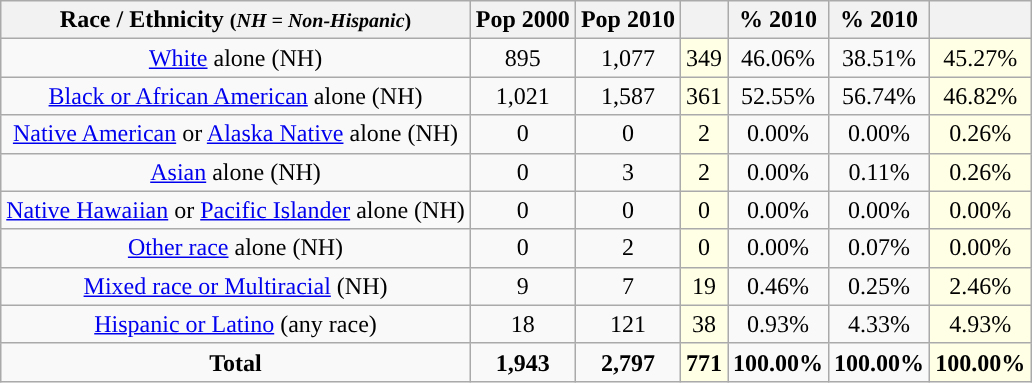<table class="wikitable" style="text-align:center;">
<tr>
<th>Race / Ethnicity <small>(<em>NH = Non-Hispanic</em>)</small></th>
<th>Pop 2000</th>
<th>Pop 2010</th>
<th></th>
<th>% 2010</th>
<th>% 2010</th>
<th></th>
</tr>
<tr>
<td><a href='#'>White</a> alone (NH)</td>
<td>895</td>
<td>1,077</td>
<td style='background: #ffffe6;'>349</td>
<td>46.06%</td>
<td>38.51%</td>
<td style='background: #ffffe6;'>45.27%</td>
</tr>
<tr>
<td><a href='#'>Black or African American</a> alone (NH)</td>
<td>1,021</td>
<td>1,587</td>
<td style='background: #ffffe6;'>361</td>
<td>52.55%</td>
<td>56.74%</td>
<td style='background: #ffffe6;'>46.82%</td>
</tr>
<tr>
<td><a href='#'>Native American</a> or <a href='#'>Alaska Native</a> alone (NH)</td>
<td>0</td>
<td>0</td>
<td style='background: #ffffe6;'>2</td>
<td>0.00%</td>
<td>0.00%</td>
<td style='background: #ffffe6;'>0.26%</td>
</tr>
<tr>
<td><a href='#'>Asian</a> alone (NH)</td>
<td>0</td>
<td>3</td>
<td style='background: #ffffe6;'>2</td>
<td>0.00%</td>
<td>0.11%</td>
<td style='background: #ffffe6;'>0.26%</td>
</tr>
<tr>
<td><a href='#'>Native Hawaiian</a> or <a href='#'>Pacific Islander</a> alone (NH)</td>
<td>0</td>
<td>0</td>
<td style='background: #ffffe6;'>0</td>
<td>0.00%</td>
<td>0.00%</td>
<td style='background: #ffffe6;'>0.00%</td>
</tr>
<tr>
<td><a href='#'>Other race</a> alone (NH)</td>
<td>0</td>
<td>2</td>
<td style='background: #ffffe6;'>0</td>
<td>0.00%</td>
<td>0.07%</td>
<td style='background: #ffffe6;'>0.00%</td>
</tr>
<tr>
<td><a href='#'>Mixed race or Multiracial</a> (NH)</td>
<td>9</td>
<td>7</td>
<td style='background: #ffffe6;'>19</td>
<td>0.46%</td>
<td>0.25%</td>
<td style='background: #ffffe6;'>2.46%</td>
</tr>
<tr>
<td><a href='#'>Hispanic or Latino</a> (any race)</td>
<td>18</td>
<td>121</td>
<td style='background: #ffffe6;'>38</td>
<td>0.93%</td>
<td>4.33%</td>
<td style='background: #ffffe6;'>4.93%</td>
</tr>
<tr>
<td><strong>Total</strong></td>
<td><strong>1,943</strong></td>
<td><strong>2,797</strong></td>
<td style='background: #ffffe6;'><strong>771</strong></td>
<td><strong>100.00%</strong></td>
<td><strong>100.00%</strong></td>
<td style='background: #ffffe6;'><strong>100.00%</strong></td>
</tr>
</table>
